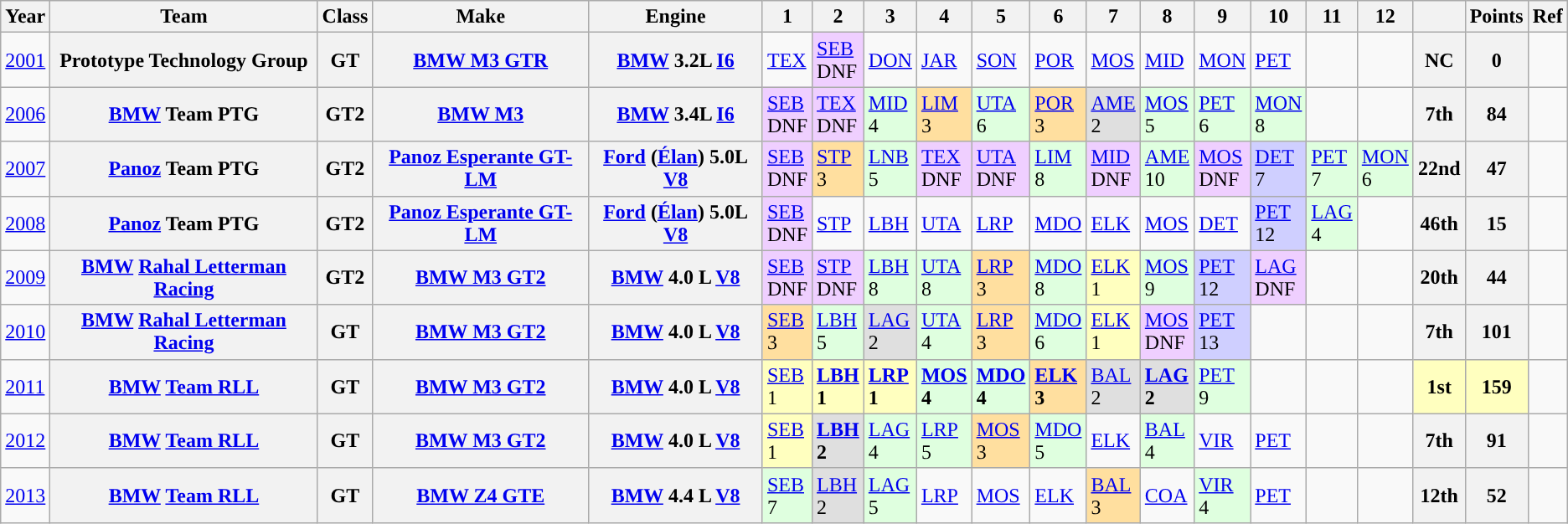<table class="wikitable">
<tr>
<th>Year</th>
<th>Team</th>
<th>Class</th>
<th>Make</th>
<th>Engine</th>
<th>1</th>
<th>2</th>
<th>3</th>
<th>4</th>
<th>5</th>
<th>6</th>
<th>7</th>
<th>8</th>
<th>9</th>
<th>10</th>
<th>11</th>
<th>12</th>
<th></th>
<th>Points</th>
<th>Ref</th>
</tr>
<tr>
<td><a href='#'>2001</a></td>
<th>Prototype Technology Group</th>
<th>GT</th>
<th><a href='#'>BMW M3 GTR</a></th>
<th><a href='#'>BMW</a> 3.2L <a href='#'>I6</a></th>
<td><a href='#'>TEX</a></td>
<td style="background:#EFCFFF;"><a href='#'>SEB</a><br>DNF</td>
<td><a href='#'>DON</a></td>
<td><a href='#'>JAR</a></td>
<td><a href='#'>SON</a></td>
<td><a href='#'>POR</a></td>
<td><a href='#'>MOS</a></td>
<td><a href='#'>MID</a></td>
<td><a href='#'>MON</a></td>
<td><a href='#'>PET</a></td>
<td></td>
<td></td>
<th>NC</th>
<th>0</th>
<td></td>
</tr>
<tr>
<td><a href='#'>2006</a></td>
<th><a href='#'>BMW</a> Team PTG</th>
<th>GT2</th>
<th><a href='#'>BMW M3</a></th>
<th><a href='#'>BMW</a> 3.4L <a href='#'>I6</a></th>
<td style="background:#EFCFFF;"><a href='#'>SEB</a><br>DNF</td>
<td style="background:#EFCFFF;"><a href='#'>TEX</a><br>DNF</td>
<td style="background:#DFFFDF;"><a href='#'>MID</a><br>4</td>
<td style="background:#FFDF9F;”"><a href='#'>LIM</a><br>3</td>
<td style="background:#DFFFDF;"><a href='#'>UTA</a><br>6</td>
<td style="background:#FFDF9F;”"><a href='#'>POR</a><br>3</td>
<td style="background:#DFDFDF;”"><a href='#'>AME</a><br>2</td>
<td style="background:#DFFFDF;"><a href='#'>MOS</a><br>5</td>
<td style="background:#DFFFDF;"><a href='#'>PET</a><br>6</td>
<td style="background:#DFFFDF;"><a href='#'>MON</a><br>8</td>
<td></td>
<td></td>
<th>7th</th>
<th>84</th>
<td></td>
</tr>
<tr>
<td><a href='#'>2007</a></td>
<th><a href='#'>Panoz</a> Team PTG</th>
<th>GT2</th>
<th><a href='#'>Panoz Esperante GT-LM</a></th>
<th><a href='#'>Ford</a> (<a href='#'>Élan</a>) 5.0L <a href='#'>V8</a></th>
<td style="background:#EFCFFF;"><a href='#'>SEB</a><br>DNF</td>
<td style="background:#FFDF9F;”"><a href='#'>STP</a><br>3</td>
<td style="background:#DFFFDF;"><a href='#'>LNB</a><br>5</td>
<td style="background:#EFCFFF;"><a href='#'>TEX</a><br>DNF</td>
<td style="background:#EFCFFF;"><a href='#'>UTA</a><br>DNF</td>
<td style="background:#DFFFDF;"><a href='#'>LIM</a><br>8</td>
<td style="background:#EFCFFF;"><a href='#'>MID</a><br>DNF</td>
<td style="background:#DFFFDF;"><a href='#'>AME</a><br>10</td>
<td style="background:#EFCFFF;"><a href='#'>MOS</a><br>DNF</td>
<td style="background:#CFCFFF;”"><a href='#'>DET</a><br>7</td>
<td style="background:#DFFFDF;"><a href='#'>PET</a><br>7</td>
<td style="background:#DFFFDF;"><a href='#'>MON</a><br>6</td>
<th>22nd</th>
<th>47</th>
<td></td>
</tr>
<tr>
<td><a href='#'>2008</a></td>
<th><a href='#'>Panoz</a> Team PTG</th>
<th>GT2</th>
<th><a href='#'>Panoz Esperante GT-LM</a></th>
<th><a href='#'>Ford</a> (<a href='#'>Élan</a>) 5.0L <a href='#'>V8</a></th>
<td style="background:#EFCFFF;"><a href='#'>SEB</a><br>DNF</td>
<td><a href='#'>STP</a><br></td>
<td><a href='#'>LBH</a></td>
<td><a href='#'>UTA</a></td>
<td><a href='#'>LRP</a><br></td>
<td><a href='#'>MDO</a><br></td>
<td><a href='#'>ELK</a><br></td>
<td><a href='#'>MOS</a></td>
<td><a href='#'>DET</a></td>
<td style="background:#CFCFFF;”"><a href='#'>PET</a><br>12</td>
<td style="background:#DFFFDF;"><a href='#'>LAG</a><br>4</td>
<td></td>
<th>46th</th>
<th>15</th>
<td></td>
</tr>
<tr>
<td><a href='#'>2009</a></td>
<th><a href='#'>BMW</a> <a href='#'>Rahal Letterman Racing</a></th>
<th>GT2</th>
<th><a href='#'>BMW M3 GT2</a></th>
<th><a href='#'>BMW</a> 4.0 L <a href='#'>V8</a></th>
<td style="background:#EFCFFF;"><a href='#'>SEB</a><br>DNF</td>
<td style="background:#EFCFFF;"><a href='#'>STP</a><br>DNF</td>
<td style="background:#DFFFDF;"><a href='#'>LBH</a><br>8</td>
<td style="background:#DFFFDF;"><a href='#'>UTA</a><br>8</td>
<td style="background:#FFDF9F;"><a href='#'>LRP</a><br>3</td>
<td style="background:#DFFFDF;"><a href='#'>MDO</a><br>8</td>
<td style="background:#FFFFBF;”"><a href='#'>ELK</a><br>1</td>
<td style="background:#DFFFDF;"><a href='#'>MOS</a><br>9</td>
<td style="background:#CFCFFF;"><a href='#'>PET</a><br>12</td>
<td style="background:#EFCFFF;"><a href='#'>LAG</a><br>DNF</td>
<td></td>
<td></td>
<th>20th</th>
<th>44</th>
<td></td>
</tr>
<tr>
<td><a href='#'>2010</a></td>
<th><a href='#'>BMW</a> <a href='#'>Rahal Letterman Racing</a></th>
<th>GT</th>
<th><a href='#'>BMW M3 GT2</a></th>
<th><a href='#'>BMW</a> 4.0 L <a href='#'>V8</a></th>
<td style="background:#FFDF9F;”"><a href='#'>SEB</a><br>3</td>
<td style="background:#DFFFDF;"><a href='#'>LBH</a><br>5</td>
<td style="background:#DFDFDF;”"><a href='#'>LAG</a><br>2</td>
<td style="background:#DFFFDF;"><a href='#'>UTA</a><br>4</td>
<td style="background:#FFDF9F;”"><a href='#'>LRP</a><br>3</td>
<td style="background:#DFFFDF;"><a href='#'>MDO</a><br>6</td>
<td style="background:#FFFFBF;”"><a href='#'>ELK</a><br>1</td>
<td style="background:#EFCFFF;"><a href='#'>MOS</a><br>DNF</td>
<td style="background:#CFCFFF;”"><a href='#'>PET</a><br>13</td>
<td></td>
<td></td>
<td></td>
<th>7th</th>
<th>101</th>
<td></td>
</tr>
<tr>
<td><a href='#'>2011</a></td>
<th><a href='#'>BMW</a> <a href='#'>Team RLL</a></th>
<th>GT</th>
<th><a href='#'>BMW M3 GT2</a></th>
<th><a href='#'>BMW</a> 4.0 L <a href='#'>V8</a></th>
<td style="background:#FFFFBF;”"><a href='#'>SEB</a><br>1</td>
<td style="background:#FFFFBF;”"><strong><a href='#'>LBH</a><br>1</strong></td>
<td style="background:#FFFFBF;”"><strong><a href='#'>LRP</a><br>1</strong></td>
<td style="background:#DFFFDF;"><strong><a href='#'>MOS</a><br>4</strong></td>
<td style="background:#DFFFDF;"><strong><a href='#'>MDO</a><br>4</strong></td>
<td style="background:#FFDF9F;”"><strong><a href='#'>ELK</a><br>3</strong></td>
<td style="background:#DFDFDF;”"><a href='#'>BAL</a><br>2</td>
<td style="background:#DFDFDF;”"><strong><a href='#'>LAG</a><br>2</strong></td>
<td style="background:#DFFFDF;"><a href='#'>PET</a><br>9</td>
<td></td>
<td></td>
<td></td>
<th style="background:#FFFFBF;”">1st</th>
<th style="background:#FFFFBF;”">159</th>
<td></td>
</tr>
<tr>
<td><a href='#'>2012</a></td>
<th><a href='#'>BMW</a> <a href='#'>Team RLL</a></th>
<th>GT</th>
<th><a href='#'>BMW M3 GT2</a></th>
<th><a href='#'>BMW</a> 4.0 L <a href='#'>V8</a></th>
<td style="background:#FFFFBF;”"><a href='#'>SEB</a><br>1</td>
<td style="background:#DFDFDF;”"><strong><a href='#'>LBH</a><br>2</strong></td>
<td style="background:#DFFFDF;"><a href='#'>LAG</a><br>4</td>
<td style="background:#DFFFDF;"><a href='#'>LRP</a><br>5</td>
<td style="background:#FFDF9F;”"><a href='#'>MOS</a><br>3</td>
<td style="background:#DFFFDF;"><a href='#'>MDO</a><br>5</td>
<td><a href='#'>ELK</a><br></td>
<td style="background:#DFFFDF;"><a href='#'>BAL</a><br>4</td>
<td><a href='#'>VIR</a><br></td>
<td><a href='#'>PET</a><br></td>
<td></td>
<td></td>
<th>7th</th>
<th>91</th>
<td></td>
</tr>
<tr>
<td><a href='#'>2013</a></td>
<th><a href='#'>BMW</a> <a href='#'>Team RLL</a></th>
<th>GT</th>
<th><a href='#'>BMW Z4 GTE</a></th>
<th><a href='#'>BMW</a> 4.4 L <a href='#'>V8</a></th>
<td style="background:#DFFFDF;"><a href='#'>SEB</a><br>7</td>
<td style="background:#DFDFDF;”"><a href='#'>LBH</a><br>2</td>
<td style="background:#DFFFDF;"><a href='#'>LAG</a><br>5</td>
<td><a href='#'>LRP</a><br></td>
<td><a href='#'>MOS</a><br></td>
<td><a href='#'>ELK</a><br></td>
<td style="background:#FFDF9F;”"><a href='#'>BAL</a><br>3</td>
<td><a href='#'>COA</a><br></td>
<td style="background:#DFFFDF;"><a href='#'>VIR</a><br>4</td>
<td><a href='#'>PET</a><br></td>
<td></td>
<td></td>
<th>12th</th>
<th>52</th>
<td></td>
</tr>
</table>
